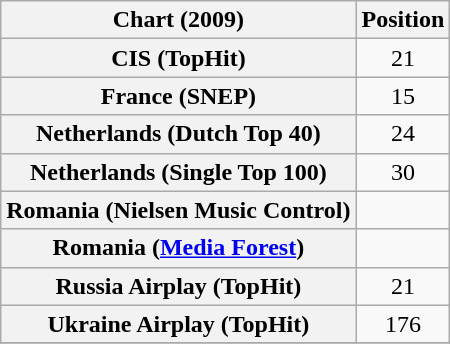<table class="wikitable sortable plainrowheaders" style="text-align:center">
<tr>
<th scope="col">Chart (2009)</th>
<th scope="col">Position</th>
</tr>
<tr>
<th scope="row">CIS (TopHit)</th>
<td>21</td>
</tr>
<tr>
<th scope="row">France (SNEP)</th>
<td align="center">15</td>
</tr>
<tr>
<th scope="row">Netherlands (Dutch Top 40)</th>
<td>24</td>
</tr>
<tr>
<th scope="row">Netherlands (Single Top 100)</th>
<td>30</td>
</tr>
<tr>
<th scope="row">Romania (Nielsen Music Control)</th>
<td></td>
</tr>
<tr>
<th scope="row">Romania (<a href='#'>Media Forest</a>)</th>
<td></td>
</tr>
<tr>
<th scope="row">Russia Airplay (TopHit)</th>
<td>21</td>
</tr>
<tr>
<th scope="row">Ukraine Airplay (TopHit)</th>
<td>176</td>
</tr>
<tr>
</tr>
</table>
